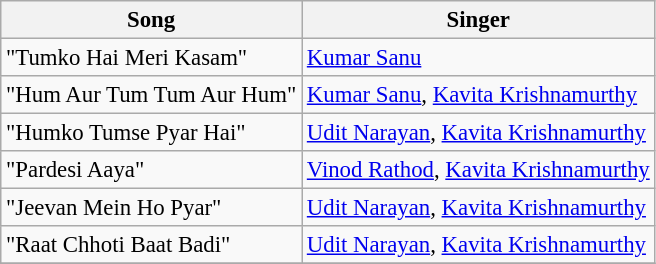<table class="wikitable" style="font-size:95%;">
<tr>
<th>Song</th>
<th>Singer</th>
</tr>
<tr>
<td>"Tumko Hai Meri Kasam"</td>
<td><a href='#'>Kumar Sanu</a></td>
</tr>
<tr>
<td>"Hum Aur Tum Tum Aur Hum"</td>
<td><a href='#'>Kumar Sanu</a>, <a href='#'>Kavita Krishnamurthy</a></td>
</tr>
<tr>
<td>"Humko Tumse Pyar Hai"</td>
<td><a href='#'>Udit Narayan</a>, <a href='#'>Kavita Krishnamurthy</a></td>
</tr>
<tr>
<td>"Pardesi Aaya"</td>
<td><a href='#'>Vinod Rathod</a>, <a href='#'>Kavita Krishnamurthy</a></td>
</tr>
<tr>
<td>"Jeevan Mein Ho Pyar"</td>
<td><a href='#'>Udit Narayan</a>, <a href='#'>Kavita Krishnamurthy</a></td>
</tr>
<tr>
<td>"Raat Chhoti Baat Badi"</td>
<td><a href='#'>Udit Narayan</a>, <a href='#'>Kavita Krishnamurthy</a></td>
</tr>
<tr>
</tr>
</table>
